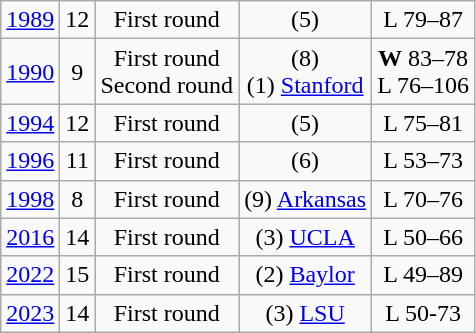<table class="wikitable" style="text-align:center">
<tr>
<td><a href='#'>1989</a></td>
<td>12</td>
<td>First round</td>
<td>(5) </td>
<td>L 79–87</td>
</tr>
<tr>
<td><a href='#'>1990</a></td>
<td>9</td>
<td>First round<br>Second round</td>
<td>(8) <br>(1) <a href='#'>Stanford</a></td>
<td><strong>W</strong> 83–78<br>L 76–106</td>
</tr>
<tr>
<td><a href='#'>1994</a></td>
<td>12</td>
<td>First round</td>
<td>(5) </td>
<td>L 75–81</td>
</tr>
<tr>
<td><a href='#'>1996</a></td>
<td>11</td>
<td>First round</td>
<td>(6) </td>
<td>L 53–73</td>
</tr>
<tr>
<td><a href='#'>1998</a></td>
<td>8</td>
<td>First round</td>
<td>(9) <a href='#'>Arkansas</a></td>
<td>L 70–76</td>
</tr>
<tr>
<td><a href='#'>2016</a></td>
<td>14</td>
<td>First round</td>
<td>(3) <a href='#'>UCLA</a></td>
<td>L 50–66</td>
</tr>
<tr>
<td><a href='#'>2022</a></td>
<td>15</td>
<td>First round</td>
<td>(2) <a href='#'>Baylor</a></td>
<td>L 49–89</td>
</tr>
<tr>
<td><a href='#'>2023</a></td>
<td>14</td>
<td>First round</td>
<td>(3) <a href='#'>LSU</a></td>
<td>L 50-73</td>
</tr>
</table>
